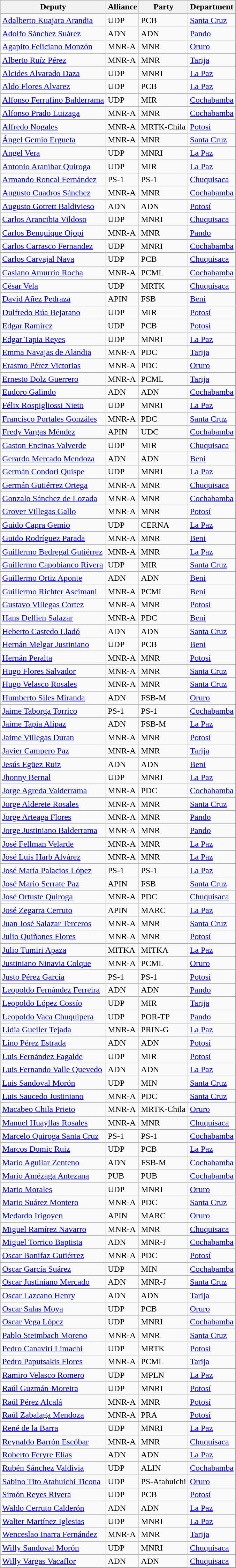<table class="wikitable">
<tr>
<th>Deputy</th>
<th>Alliance</th>
<th>Party</th>
<th>Department</th>
</tr>
<tr>
<td><a href='#'>Adalberto Kuajara Arandia</a></td>
<td>UDP</td>
<td>PCB</td>
<td><a href='#'>Santa Cruz</a></td>
</tr>
<tr>
<td><a href='#'>Adolfo Sánchez Suárez</a></td>
<td>ADN</td>
<td>ADN</td>
<td><a href='#'>Pando</a></td>
</tr>
<tr>
<td><a href='#'>Agapito Feliciano Monzón</a></td>
<td>MNR-A</td>
<td>MNR</td>
<td><a href='#'>Oruro</a></td>
</tr>
<tr>
<td><a href='#'>Alberto Ruíz Pérez</a></td>
<td>MNR-A</td>
<td>MNR</td>
<td><a href='#'>Tarija</a></td>
</tr>
<tr>
<td><a href='#'>Alcides Alvarado Daza</a></td>
<td>UDP</td>
<td>MNRI</td>
<td><a href='#'>La Paz</a></td>
</tr>
<tr>
<td><a href='#'>Aldo Flores Alvarez</a></td>
<td>UDP</td>
<td>PCB</td>
<td><a href='#'>La Paz</a></td>
</tr>
<tr>
<td><a href='#'>Alfonso Ferrufino Balderrama</a></td>
<td>UDP</td>
<td>MIR</td>
<td><a href='#'>Cochabamba</a></td>
</tr>
<tr>
<td><a href='#'>Alfonso Prado Luizaga</a></td>
<td>MNR-A</td>
<td>MNR</td>
<td><a href='#'>Cochabamba</a></td>
</tr>
<tr>
<td><a href='#'>Alfredo Nogales</a></td>
<td>MNR-A</td>
<td>MRTK-Chila</td>
<td><a href='#'>Potosí</a></td>
</tr>
<tr>
<td><a href='#'>Ángel Gemio Ergueta</a></td>
<td>MNR-A</td>
<td>MNR</td>
<td><a href='#'>Santa Cruz</a></td>
</tr>
<tr>
<td><a href='#'>Angel Vera</a></td>
<td>UDP</td>
<td>MNRI</td>
<td><a href='#'>La Paz</a></td>
</tr>
<tr>
<td><a href='#'>Antonio Araníbar Quiroga</a></td>
<td>UDP</td>
<td>MIR</td>
<td><a href='#'>La Paz</a></td>
</tr>
<tr>
<td><a href='#'>Armando Roncal Fernández</a></td>
<td>PS-1</td>
<td>PS-1</td>
<td><a href='#'>Chuquisaca</a></td>
</tr>
<tr>
<td><a href='#'>Augusto Cuadros Sánchez</a></td>
<td>MNR-A</td>
<td>MNR</td>
<td><a href='#'>Cochabamba</a></td>
</tr>
<tr>
<td><a href='#'>Augusto Gotrett Baldivieso</a></td>
<td>ADN</td>
<td>ADN</td>
<td><a href='#'>Potosí</a></td>
</tr>
<tr>
<td><a href='#'>Carlos Arancibia Vildoso</a></td>
<td>UDP</td>
<td>MNRI</td>
<td><a href='#'>Chuquisaca</a></td>
</tr>
<tr>
<td><a href='#'>Carlos Benquique Ojopi</a></td>
<td>MNR-A</td>
<td>MNR</td>
<td><a href='#'>Pando</a></td>
</tr>
<tr>
<td><a href='#'>Carlos Carrasco Fernandez</a></td>
<td>UDP</td>
<td>MNRI</td>
<td><a href='#'>Cochabamba</a></td>
</tr>
<tr>
<td><a href='#'>Carlos Carvajal Nava</a></td>
<td>UDP</td>
<td>PCB</td>
<td><a href='#'>Chuquisaca</a></td>
</tr>
<tr>
<td><a href='#'>Casiano Amurrio Rocha</a></td>
<td>MNR-A</td>
<td>PCML</td>
<td><a href='#'>Cochabamba</a></td>
</tr>
<tr>
<td><a href='#'>César Vela</a></td>
<td>UDP</td>
<td>MRTK</td>
<td><a href='#'>Chuquisaca</a></td>
</tr>
<tr>
<td><a href='#'>David Añez Pedraza</a></td>
<td>APIN</td>
<td>FSB</td>
<td><a href='#'>Beni</a></td>
</tr>
<tr>
<td><a href='#'>Dulfredo Rúa Bejarano</a></td>
<td>UDP</td>
<td>MIR</td>
<td><a href='#'>Potosí</a></td>
</tr>
<tr>
<td><a href='#'>Edgar Ramírez</a></td>
<td>UDP</td>
<td>PCB</td>
<td><a href='#'>Potosí</a></td>
</tr>
<tr>
<td><a href='#'>Edgar Tapia Reyes</a></td>
<td>UDP</td>
<td>MNRI</td>
<td><a href='#'>La Paz</a></td>
</tr>
<tr>
<td><a href='#'>Emma Navajas de Alandia</a></td>
<td>MNR-A</td>
<td>PDC</td>
<td><a href='#'>Tarija</a></td>
</tr>
<tr>
<td><a href='#'>Erasmo Pérez Victorias</a></td>
<td>MNR-A</td>
<td>PDC</td>
<td><a href='#'>Oruro</a></td>
</tr>
<tr>
<td><a href='#'>Ernesto Dolz Guerrero</a></td>
<td>MNR-A</td>
<td>PCML</td>
<td><a href='#'>Tarija</a></td>
</tr>
<tr>
<td><a href='#'>Eudoro Galindo</a></td>
<td>ADN</td>
<td>ADN</td>
<td><a href='#'>Cochabamba</a></td>
</tr>
<tr>
<td><a href='#'>Félix Rospigliossi Nieto</a></td>
<td>UDP</td>
<td>MNRI</td>
<td><a href='#'>La Paz</a></td>
</tr>
<tr>
<td><a href='#'>Francisco Portales Gonzáles</a></td>
<td>MNR-A</td>
<td>PDC</td>
<td><a href='#'>Santa Cruz</a></td>
</tr>
<tr>
<td><a href='#'>Fredy Vargas Méndez</a></td>
<td>APIN</td>
<td>UDC</td>
<td><a href='#'>Cochabamba</a></td>
</tr>
<tr>
<td><a href='#'>Gaston Encinas Valverde</a></td>
<td>UDP</td>
<td>MIR</td>
<td><a href='#'>Chuquisaca</a></td>
</tr>
<tr>
<td><a href='#'>Gerardo Mercado Mendoza</a></td>
<td>ADN</td>
<td>ADN</td>
<td><a href='#'>Beni</a></td>
</tr>
<tr>
<td><a href='#'>Germán Condori Quispe</a></td>
<td>UDP</td>
<td>MNRI</td>
<td><a href='#'>La Paz</a></td>
</tr>
<tr>
<td><a href='#'>Germán Gutiérrez Ortega</a></td>
<td>MNR-A</td>
<td>MNR</td>
<td><a href='#'>Chuquisaca</a></td>
</tr>
<tr>
<td><a href='#'>Gonzalo Sánchez de Lozada</a></td>
<td>MNR-A</td>
<td>MNR</td>
<td><a href='#'>Cochabamba</a></td>
</tr>
<tr>
<td><a href='#'>Grover Villegas Gallo</a></td>
<td>MNR-A</td>
<td>MNR</td>
<td><a href='#'>Potosí</a></td>
</tr>
<tr>
<td><a href='#'>Guido Capra Gemio</a></td>
<td>UDP</td>
<td>CERNA</td>
<td><a href='#'>La Paz</a></td>
</tr>
<tr>
<td><a href='#'>Guido Rodríguez Parada</a></td>
<td>MNR-A</td>
<td>MNR</td>
<td><a href='#'>Beni</a></td>
</tr>
<tr>
<td><a href='#'>Guillermo Bedregal Gutiérrez</a></td>
<td>MNR-A</td>
<td>MNR</td>
<td><a href='#'>La Paz</a></td>
</tr>
<tr>
<td><a href='#'>Guillermo Capobianco Rivera</a></td>
<td>UDP</td>
<td>MIR</td>
<td><a href='#'>Santa Cruz</a></td>
</tr>
<tr>
<td><a href='#'>Guillermo Ortiz Aponte</a></td>
<td>ADN</td>
<td>ADN</td>
<td><a href='#'>Beni</a></td>
</tr>
<tr>
<td><a href='#'>Guillermo Richter Ascimani</a></td>
<td>MNR-A</td>
<td>PCML</td>
<td><a href='#'>Beni</a></td>
</tr>
<tr>
<td><a href='#'>Gustavo Villegas Cortez</a></td>
<td>MNR-A</td>
<td>MNR</td>
<td><a href='#'>Potosí</a></td>
</tr>
<tr>
<td><a href='#'>Hans Dellien Salazar</a></td>
<td>MNR-A</td>
<td>PDC</td>
<td><a href='#'>Beni</a></td>
</tr>
<tr>
<td><a href='#'>Heberto Castedo Lladó</a></td>
<td>ADN</td>
<td>ADN</td>
<td><a href='#'>Santa Cruz</a></td>
</tr>
<tr>
<td><a href='#'>Hernán Melgar Justiniano</a></td>
<td>UDP</td>
<td>PCB</td>
<td><a href='#'>Beni</a></td>
</tr>
<tr>
<td><a href='#'>Hernán Peralta</a></td>
<td>MNR-A</td>
<td>MNR</td>
<td><a href='#'>Potosí</a></td>
</tr>
<tr>
<td><a href='#'>Hugo Flores Salvador</a></td>
<td>MNR-A</td>
<td>MNR</td>
<td><a href='#'>Santa Cruz</a></td>
</tr>
<tr>
<td><a href='#'>Hugo Velasco Rosales</a></td>
<td>MNR-A</td>
<td>MNR</td>
<td><a href='#'>Santa Cruz</a></td>
</tr>
<tr>
<td><a href='#'>Humberto Siles Miranda</a></td>
<td>ADN</td>
<td>FSB-M</td>
<td><a href='#'>Oruro</a></td>
</tr>
<tr>
<td><a href='#'>Jaime Taborga Torrico</a></td>
<td>PS-1</td>
<td>PS-1</td>
<td><a href='#'>Cochabamba</a></td>
</tr>
<tr>
<td><a href='#'>Jaime Tapia Alípaz</a></td>
<td>ADN</td>
<td>FSB-M</td>
<td><a href='#'>La Paz</a></td>
</tr>
<tr>
<td><a href='#'>Jaime Villegas Duran</a></td>
<td>MNR-A</td>
<td>MNR</td>
<td><a href='#'>Potosí</a></td>
</tr>
<tr>
<td><a href='#'>Javier Campero Paz</a></td>
<td>MNR-A</td>
<td>MNR</td>
<td><a href='#'>Tarija</a></td>
</tr>
<tr>
<td><a href='#'>Jesús Egüez Ruiz</a></td>
<td>ADN</td>
<td>ADN</td>
<td><a href='#'>Beni</a></td>
</tr>
<tr>
<td><a href='#'>Jhonny Bernal</a></td>
<td>UDP</td>
<td>MNRI</td>
<td><a href='#'>La Paz</a></td>
</tr>
<tr>
<td><a href='#'>Jorge Agreda Valderrama</a></td>
<td>MNR-A</td>
<td>PDC</td>
<td><a href='#'>Cochabamba</a></td>
</tr>
<tr>
<td><a href='#'>Jorge Alderete Rosales</a></td>
<td>MNR-A</td>
<td>MNR</td>
<td><a href='#'>Santa Cruz</a></td>
</tr>
<tr>
<td><a href='#'>Jorge Arteaga Flores</a></td>
<td>MNR-A</td>
<td>MNR</td>
<td><a href='#'>Pando</a></td>
</tr>
<tr>
<td><a href='#'>Jorge Justiniano Balderrama</a></td>
<td>MNR-A</td>
<td>MNR</td>
<td><a href='#'>Pando</a></td>
</tr>
<tr>
<td><a href='#'>José Fellman Velarde</a></td>
<td>MNR-A</td>
<td>MNR</td>
<td><a href='#'>La Paz</a></td>
</tr>
<tr>
<td><a href='#'>José Luis Harb Alvárez</a></td>
<td>MNR-A</td>
<td>MNR</td>
<td><a href='#'>La Paz</a></td>
</tr>
<tr>
<td><a href='#'>José María Palacios López</a></td>
<td>PS-1</td>
<td>PS-1</td>
<td><a href='#'>La Paz</a></td>
</tr>
<tr>
<td><a href='#'>José Mario Serrate Paz</a></td>
<td>APIN</td>
<td>FSB</td>
<td><a href='#'>Santa Cruz</a></td>
</tr>
<tr>
<td><a href='#'>José Ortuste Quiroga</a></td>
<td>MNR-A</td>
<td>PDC</td>
<td><a href='#'>Chuquisaca</a></td>
</tr>
<tr>
<td><a href='#'>José Zegarra Cerruto</a></td>
<td>APIN</td>
<td>MARC</td>
<td><a href='#'>La Paz</a></td>
</tr>
<tr>
<td><a href='#'>Juan José Salazar Terceros</a></td>
<td>MNR-A</td>
<td>MNR</td>
<td><a href='#'>Santa Cruz</a></td>
</tr>
<tr>
<td><a href='#'>Julio Quiñones Flores</a></td>
<td>MNR-A</td>
<td>MNR</td>
<td><a href='#'>Potosí</a></td>
</tr>
<tr>
<td><a href='#'>Julio Tumiri Apaza</a></td>
<td>MITKA</td>
<td>MITKA</td>
<td><a href='#'>La Paz</a></td>
</tr>
<tr>
<td><a href='#'>Justiniano Ninavia Colque</a></td>
<td>MNR-A</td>
<td>PCML</td>
<td><a href='#'>Oruro</a></td>
</tr>
<tr>
<td><a href='#'>Justo Pérez García</a></td>
<td>PS-1</td>
<td>PS-1</td>
<td><a href='#'>Potosí</a></td>
</tr>
<tr>
<td><a href='#'>Leopoldo Fernández Ferreira</a></td>
<td>ADN</td>
<td>ADN</td>
<td><a href='#'>Pando</a></td>
</tr>
<tr>
<td><a href='#'>Leopoldo López Cossío</a></td>
<td>UDP</td>
<td>MIR</td>
<td><a href='#'>Tarija</a></td>
</tr>
<tr>
<td><a href='#'>Leopoldo Vaca Chuquipera</a></td>
<td>UDP</td>
<td>POR-TP</td>
<td><a href='#'>Pando</a></td>
</tr>
<tr>
<td><a href='#'>Lidia Gueiler Tejada</a></td>
<td>MNR-A</td>
<td>PRIN-G</td>
<td><a href='#'>La Paz</a></td>
</tr>
<tr>
<td><a href='#'>Lino Pérez Estrada</a></td>
<td>ADN</td>
<td>ADN</td>
<td><a href='#'>Potosí</a></td>
</tr>
<tr>
<td><a href='#'>Luis Fernández Fagalde</a></td>
<td>UDP</td>
<td>MIR</td>
<td><a href='#'>Potosí</a></td>
</tr>
<tr>
<td><a href='#'>Luis Fernando Valle Quevedo</a></td>
<td>ADN</td>
<td>ADN</td>
<td><a href='#'>La Paz</a></td>
</tr>
<tr>
<td><a href='#'>Luis Sandoval Morón</a></td>
<td>UDP</td>
<td>MIN</td>
<td><a href='#'>Santa Cruz</a></td>
</tr>
<tr>
<td><a href='#'>Luis Saucedo Justiniano</a></td>
<td>MNR-A</td>
<td>PDC</td>
<td><a href='#'>Santa Cruz</a></td>
</tr>
<tr>
<td><a href='#'>Macabeo Chila Prieto</a></td>
<td>MNR-A</td>
<td>MRTK-Chila</td>
<td><a href='#'>Oruro</a></td>
</tr>
<tr>
<td><a href='#'>Manuel Huayllas Rosales</a></td>
<td>MNR-A</td>
<td>MNR</td>
<td><a href='#'>Chuquisaca</a></td>
</tr>
<tr>
<td><a href='#'>Marcelo Quiroga Santa Cruz</a></td>
<td>PS-1</td>
<td>PS-1</td>
<td><a href='#'>Cochabamba</a></td>
</tr>
<tr>
<td><a href='#'>Marcos Domic Ruiz</a></td>
<td>UDP</td>
<td>PCB</td>
<td><a href='#'>La Paz</a></td>
</tr>
<tr>
<td><a href='#'>Mario Aguilar Zenteno</a></td>
<td>ADN</td>
<td>FSB-M</td>
<td><a href='#'>Cochabamba</a></td>
</tr>
<tr>
<td><a href='#'>Mario Amézaga Antezana</a></td>
<td>PUB</td>
<td>PUB</td>
<td><a href='#'>Cochabamba</a></td>
</tr>
<tr>
<td><a href='#'>Mario Morales</a></td>
<td>UDP</td>
<td>MNRI</td>
<td><a href='#'>Oruro</a></td>
</tr>
<tr>
<td><a href='#'>Mario Suárez Montero</a></td>
<td>MNR-A</td>
<td>PDC</td>
<td><a href='#'>Santa Cruz</a></td>
</tr>
<tr>
<td><a href='#'>Medardo Irigoyen</a></td>
<td>APIN</td>
<td>MARC</td>
<td><a href='#'>Oruro</a></td>
</tr>
<tr>
<td><a href='#'>Miguel Ramírez Navarro</a></td>
<td>MNR-A</td>
<td>MNR</td>
<td><a href='#'>Chuquisaca</a></td>
</tr>
<tr>
<td><a href='#'>Miguel Torrico Baptista</a></td>
<td>ADN</td>
<td>MNR-J</td>
<td><a href='#'>Cochabamba</a></td>
</tr>
<tr>
<td><a href='#'>Oscar Bonifaz Gutiérrez</a></td>
<td>MNR-A</td>
<td>PDC</td>
<td><a href='#'>Potosí</a></td>
</tr>
<tr>
<td><a href='#'>Oscar García Suárez</a></td>
<td>UDP</td>
<td>MIN</td>
<td><a href='#'>Cochabamba</a></td>
</tr>
<tr>
<td><a href='#'>Oscar Justiniano Mercado</a></td>
<td>ADN</td>
<td>MNR-J</td>
<td><a href='#'>Santa Cruz</a></td>
</tr>
<tr>
<td><a href='#'>Oscar Lazcano Henry</a></td>
<td>ADN</td>
<td>ADN</td>
<td><a href='#'>Tarija</a></td>
</tr>
<tr>
<td><a href='#'>Oscar Salas Moya</a></td>
<td>UDP</td>
<td>PCB</td>
<td><a href='#'>Oruro</a></td>
</tr>
<tr>
<td><a href='#'>Oscar Vega López</a></td>
<td>UDP</td>
<td>MNRI</td>
<td><a href='#'>Cochabamba</a></td>
</tr>
<tr>
<td><a href='#'>Pablo Steimbach Moreno</a></td>
<td>MNR-A</td>
<td>MNR</td>
<td><a href='#'>Santa Cruz</a></td>
</tr>
<tr>
<td><a href='#'>Pedro Canaviri Limachi</a></td>
<td>UDP</td>
<td>MRTK</td>
<td><a href='#'>Potosí</a></td>
</tr>
<tr>
<td><a href='#'>Pedro Paputsakis Flores</a></td>
<td>MNR-A</td>
<td>PCML</td>
<td><a href='#'>Tarija</a></td>
</tr>
<tr>
<td><a href='#'>Ramiro Velasco Romero</a></td>
<td>UDP</td>
<td>MPLN</td>
<td><a href='#'>La Paz</a></td>
</tr>
<tr>
<td><a href='#'>Raúl Guzmán-Moreira</a></td>
<td>UDP</td>
<td>MNRI</td>
<td><a href='#'>Potosí</a></td>
</tr>
<tr>
<td><a href='#'>Raúl Pérez Alcalá</a></td>
<td>MNR-A</td>
<td>MNR</td>
<td><a href='#'>Potosí</a></td>
</tr>
<tr>
<td><a href='#'>Raúl Zabalaga Mendoza</a></td>
<td>MNR-A</td>
<td>PRA</td>
<td><a href='#'>Potosí</a></td>
</tr>
<tr>
<td><a href='#'>René de la Barra</a></td>
<td>UDP</td>
<td>MNRI</td>
<td><a href='#'>La Paz</a></td>
</tr>
<tr>
<td><a href='#'>Reynaldo Barrón Escóbar</a></td>
<td>MNR-A</td>
<td>MNR</td>
<td><a href='#'>Chuquisaca</a></td>
</tr>
<tr>
<td><a href='#'>Roberto Feryre Elías</a></td>
<td>ADN</td>
<td>ADN</td>
<td><a href='#'>La Paz</a></td>
</tr>
<tr>
<td><a href='#'>Rubén Sánchez Valdivia</a></td>
<td>UDP</td>
<td>ALIN</td>
<td><a href='#'>Cochabamba</a></td>
</tr>
<tr>
<td><a href='#'>Sabino Tito Atahuichi Ticona</a></td>
<td>UDP</td>
<td>PS-Atahuichi</td>
<td><a href='#'>Oruro</a></td>
</tr>
<tr>
<td><a href='#'>Simón Reyes Rivera</a></td>
<td>UDP</td>
<td>PCB</td>
<td><a href='#'>Potosí</a></td>
</tr>
<tr>
<td><a href='#'>Waldo Cerruto Calderón</a></td>
<td>ADN</td>
<td>ADN</td>
<td><a href='#'>La Paz</a></td>
</tr>
<tr>
<td><a href='#'>Walter Martínez Iglesias</a></td>
<td>UDP</td>
<td>MNRI</td>
<td><a href='#'>La Paz</a></td>
</tr>
<tr>
<td><a href='#'>Wenceslao Inarra Fernández</a></td>
<td>MNR-A</td>
<td>MNR</td>
<td><a href='#'>Tarija</a></td>
</tr>
<tr>
<td><a href='#'>Willy Sandoval Morón</a></td>
<td>UDP</td>
<td>MNRI</td>
<td><a href='#'>Chuquisaca</a></td>
</tr>
<tr>
<td><a href='#'>Willy Vargas Vacaflor</a></td>
<td>ADN</td>
<td>ADN</td>
<td><a href='#'>Chuquisaca</a></td>
</tr>
</table>
